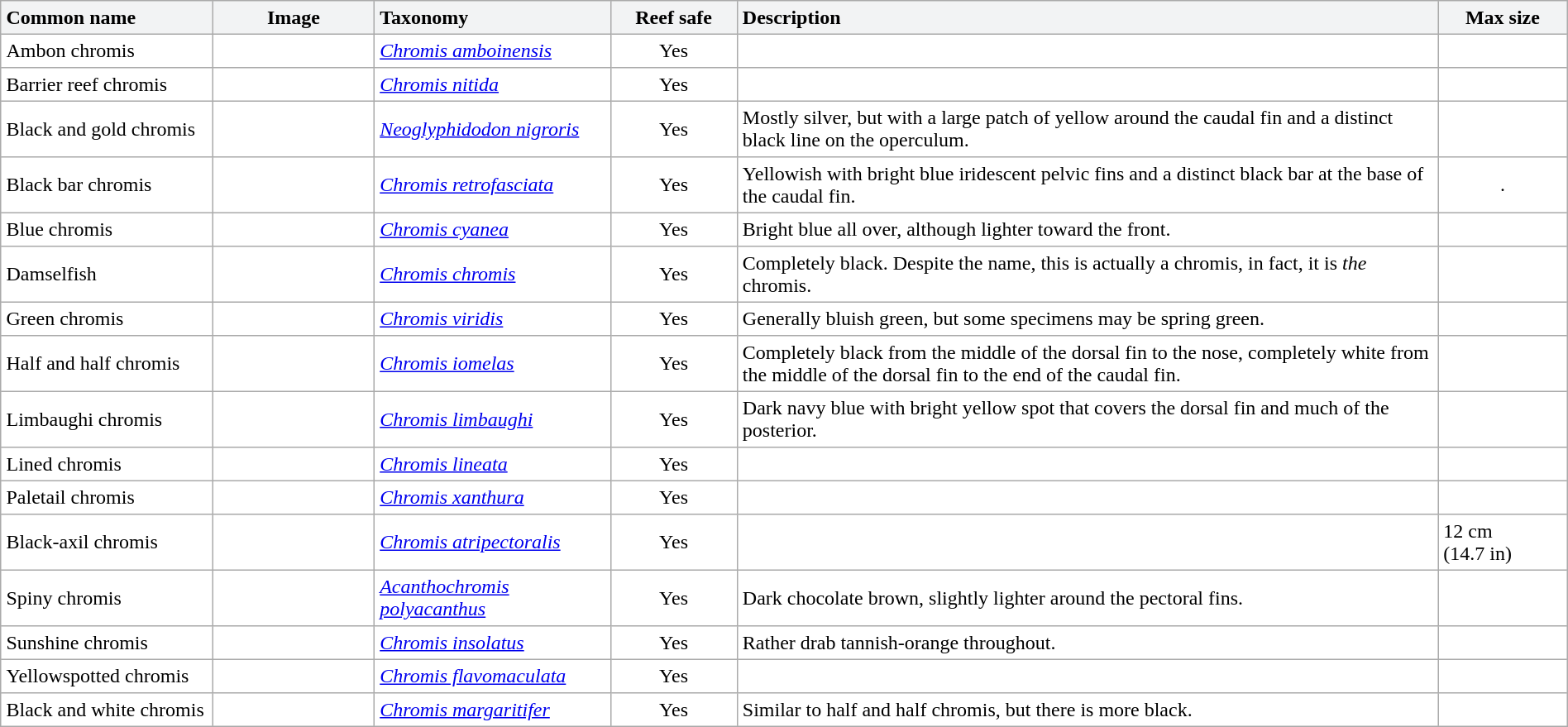<table class="sortable collapsible" cellpadding="4" width="100%" border="1" style="border:1px solid #aaa; border-collapse:collapse">
<tr>
<th align="left" style="background:#F2F3F4" width="170px">Common name</th>
<th style="background:#F2F3F4" width="130px" class="unsortable">Image</th>
<th align="left" style="background:#F2F3F4" width="190px">Taxonomy</th>
<th style="background:#F2F3F4" width="100px">Reef safe</th>
<th align="left" style="background:#F2F3F4" width="610px" class="unsortable">Description</th>
<th style="background:#F2F3F4" width="100px">Max size</th>
</tr>
<tr>
<td>Ambon chromis</td>
<td></td>
<td><em><a href='#'>Chromis amboinensis</a></em></td>
<td align="center">Yes</td>
<td></td>
<td align="center"></td>
</tr>
<tr>
<td>Barrier reef chromis</td>
<td></td>
<td><em><a href='#'>Chromis nitida</a></em></td>
<td align="center">Yes</td>
<td></td>
<td align="center"></td>
</tr>
<tr>
<td>Black and gold chromis</td>
<td></td>
<td><em><a href='#'>Neoglyphidodon nigroris</a></em></td>
<td align="center">Yes</td>
<td>Mostly silver, but with a large patch of yellow around the caudal fin and a distinct black line on the operculum.</td>
<td align="center"></td>
</tr>
<tr>
<td>Black bar chromis</td>
<td></td>
<td><em><a href='#'>Chromis retrofasciata</a></em></td>
<td align="center">Yes</td>
<td>Yellowish with bright blue iridescent pelvic fins and a distinct black bar at the base of the caudal fin.</td>
<td align="center">.</td>
</tr>
<tr>
<td>Blue chromis</td>
<td></td>
<td><em><a href='#'>Chromis cyanea</a></em></td>
<td align="center">Yes</td>
<td>Bright blue all over, although lighter toward the front.</td>
<td align="center"></td>
</tr>
<tr>
<td>Damselfish</td>
<td></td>
<td><em><a href='#'>Chromis chromis</a></em></td>
<td align="center">Yes</td>
<td>Completely black. Despite the name, this is actually a chromis, in fact, it is <em>the</em> chromis.</td>
<td align="center"></td>
</tr>
<tr>
<td>Green chromis</td>
<td></td>
<td><em><a href='#'>Chromis viridis</a></em></td>
<td align="center">Yes</td>
<td>Generally bluish green, but some specimens may be spring green.</td>
<td align="center"></td>
</tr>
<tr>
<td>Half and half chromis</td>
<td></td>
<td><em><a href='#'>Chromis iomelas</a></em></td>
<td align="center">Yes</td>
<td>Completely black from the middle of the dorsal fin to the nose, completely white from the middle of the dorsal fin to the end of the caudal fin.</td>
<td align="center"></td>
</tr>
<tr>
<td>Limbaughi chromis</td>
<td></td>
<td><em><a href='#'>Chromis limbaughi</a></em></td>
<td align="center">Yes</td>
<td>Dark navy blue with bright yellow spot that covers the dorsal fin and much of the posterior.</td>
<td align="center"></td>
</tr>
<tr>
<td>Lined chromis</td>
<td></td>
<td><em><a href='#'>Chromis lineata</a></em></td>
<td align="center">Yes</td>
<td></td>
<td align="center"></td>
</tr>
<tr>
<td>Paletail chromis</td>
<td></td>
<td><em><a href='#'>Chromis xanthura</a></em></td>
<td align="center">Yes</td>
<td></td>
<td align="center"></td>
</tr>
<tr>
<td>Black-axil chromis</td>
<td></td>
<td><em><a href='#'>Chromis atripectoralis</a></em></td>
<td align="center">Yes</td>
<td></td>
<td>12 cm<br>(14.7 in)</td>
</tr>
<tr>
<td>Spiny chromis</td>
<td></td>
<td><em><a href='#'>Acanthochromis polyacanthus</a></em></td>
<td align="center">Yes</td>
<td>Dark chocolate brown, slightly lighter around the pectoral fins.</td>
<td align="center"></td>
</tr>
<tr>
<td>Sunshine chromis</td>
<td></td>
<td><em><a href='#'>Chromis insolatus</a></em></td>
<td align="center">Yes</td>
<td>Rather drab tannish-orange throughout.</td>
<td align="center"></td>
</tr>
<tr>
<td>Yellowspotted chromis</td>
<td></td>
<td><em><a href='#'>Chromis flavomaculata</a></em></td>
<td align="center">Yes</td>
<td></td>
<td align="center"></td>
</tr>
<tr>
<td>Black and white chromis</td>
<td></td>
<td><em><a href='#'>Chromis margaritifer</a></em></td>
<td align="center">Yes</td>
<td>Similar to half and half chromis, but there is more black.</td>
<td align="center"></td>
</tr>
</table>
